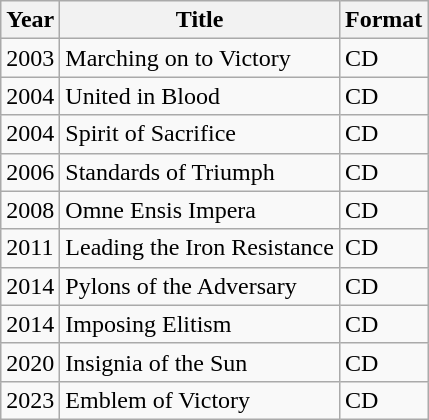<table class="wikitable">
<tr>
<th>Year</th>
<th>Title</th>
<th>Format</th>
</tr>
<tr>
<td>2003</td>
<td>Marching on to Victory</td>
<td>CD</td>
</tr>
<tr>
<td>2004</td>
<td>United in Blood</td>
<td>CD</td>
</tr>
<tr>
<td>2004</td>
<td>Spirit of Sacrifice</td>
<td>CD</td>
</tr>
<tr>
<td>2006</td>
<td>Standards of Triumph</td>
<td>CD</td>
</tr>
<tr>
<td>2008</td>
<td>Omne Ensis Impera</td>
<td>CD</td>
</tr>
<tr>
<td>2011</td>
<td>Leading the Iron Resistance</td>
<td>CD</td>
</tr>
<tr>
<td>2014</td>
<td>Pylons of the Adversary</td>
<td>CD</td>
</tr>
<tr>
<td>2014</td>
<td>Imposing Elitism</td>
<td>CD</td>
</tr>
<tr>
<td>2020</td>
<td>Insignia of the Sun</td>
<td>CD</td>
</tr>
<tr>
<td>2023</td>
<td>Emblem of Victory</td>
<td>CD</td>
</tr>
</table>
